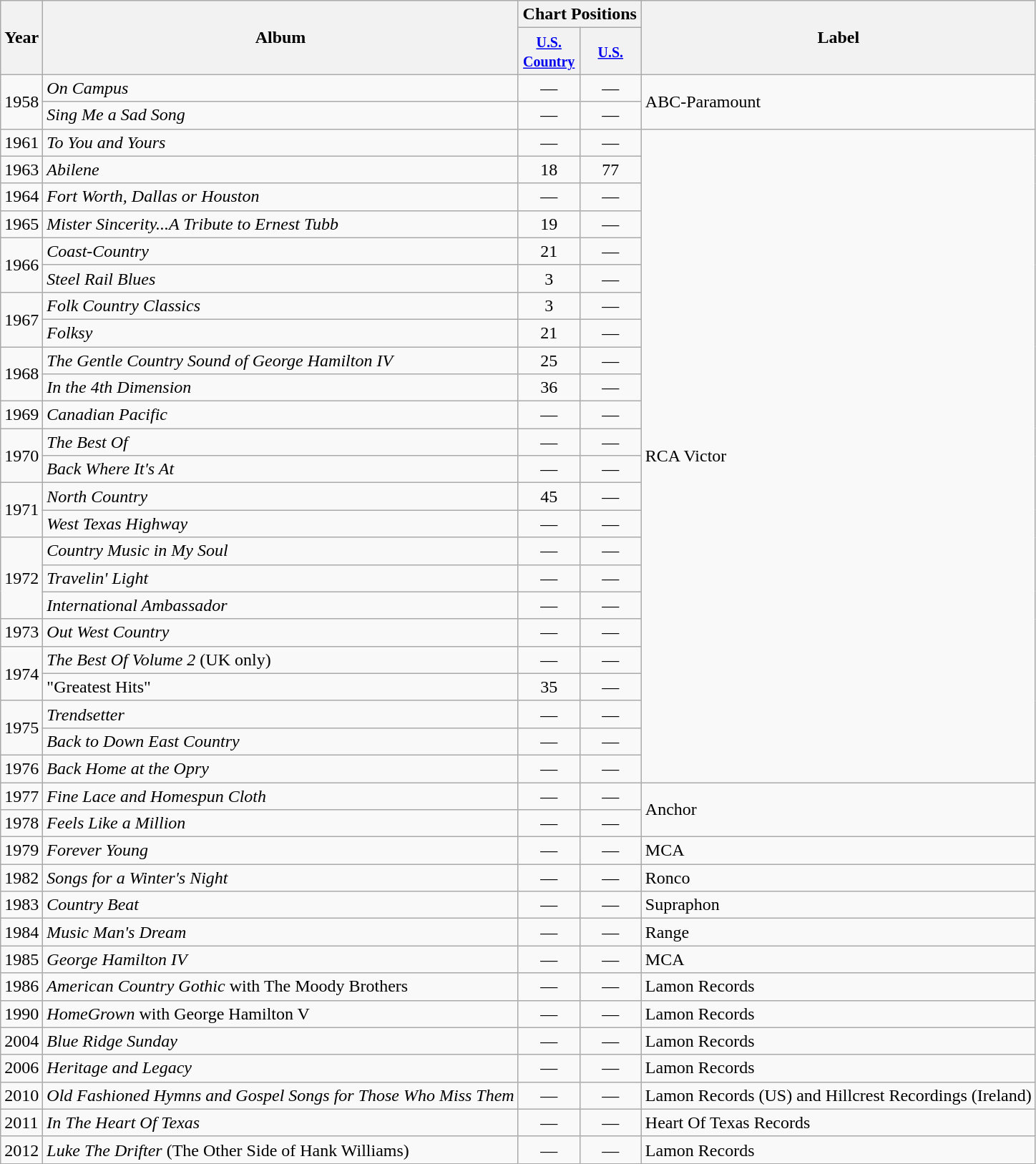<table class="wikitable">
<tr>
<th rowspan="2">Year</th>
<th rowspan="2">Album</th>
<th colspan="2">Chart Positions</th>
<th rowspan="2">Label</th>
</tr>
<tr>
<th style="width:50px;"><small><a href='#'>U.S. Country</a></small><br></th>
<th style="width:50px;"><small><a href='#'>U.S.</a></small></th>
</tr>
<tr>
<td rowspan="2">1958</td>
<td><em>On Campus</em></td>
<td style="text-align:center;">—</td>
<td style="text-align:center;">—</td>
<td rowspan="2">ABC-Paramount</td>
</tr>
<tr>
<td><em>Sing Me a Sad Song</em></td>
<td style="text-align:center;">—</td>
<td style="text-align:center;">—</td>
</tr>
<tr>
<td>1961</td>
<td><em>To You and Yours</em></td>
<td style="text-align:center;">—</td>
<td style="text-align:center;">—</td>
<td rowspan="24">RCA Victor</td>
</tr>
<tr>
<td>1963</td>
<td><em>Abilene</em></td>
<td style="text-align:center;">18</td>
<td style="text-align:center;">77</td>
</tr>
<tr>
<td>1964</td>
<td><em>Fort Worth, Dallas or Houston</em></td>
<td style="text-align:center;">—</td>
<td style="text-align:center;">—</td>
</tr>
<tr>
<td>1965</td>
<td><em>Mister Sincerity...A Tribute to Ernest Tubb</em></td>
<td style="text-align:center;">19</td>
<td style="text-align:center;">—</td>
</tr>
<tr>
<td rowspan="2">1966</td>
<td><em>Coast-Country</em></td>
<td style="text-align:center;">21</td>
<td style="text-align:center;">—</td>
</tr>
<tr>
<td><em>Steel Rail Blues</em></td>
<td style="text-align:center;">3</td>
<td style="text-align:center;">—</td>
</tr>
<tr>
<td rowspan="2">1967</td>
<td><em>Folk Country Classics</em></td>
<td style="text-align:center;">3</td>
<td style="text-align:center;">—</td>
</tr>
<tr>
<td><em>Folksy</em></td>
<td style="text-align:center;">21</td>
<td style="text-align:center;">—</td>
</tr>
<tr>
<td rowspan="2">1968</td>
<td><em>The Gentle Country Sound of George Hamilton IV</em></td>
<td style="text-align:center;">25</td>
<td style="text-align:center;">—</td>
</tr>
<tr>
<td><em>In the 4th Dimension</em></td>
<td style="text-align:center;">36</td>
<td style="text-align:center;">—</td>
</tr>
<tr>
<td>1969</td>
<td><em>Canadian Pacific</em></td>
<td style="text-align:center;">—</td>
<td style="text-align:center;">—</td>
</tr>
<tr>
<td rowspan="2">1970</td>
<td><em>The Best Of</em></td>
<td style="text-align:center;">—</td>
<td style="text-align:center;">—</td>
</tr>
<tr>
<td><em>Back Where It's At</em></td>
<td style="text-align:center;">—</td>
<td style="text-align:center;">—</td>
</tr>
<tr>
<td rowspan="2">1971</td>
<td><em>North Country</em></td>
<td style="text-align:center;">45</td>
<td style="text-align:center;">—</td>
</tr>
<tr>
<td><em>West Texas Highway</em></td>
<td style="text-align:center;">—</td>
<td style="text-align:center;">—</td>
</tr>
<tr>
<td rowspan="3">1972</td>
<td><em>Country Music in My Soul</em></td>
<td style="text-align:center;">—</td>
<td style="text-align:center;">—</td>
</tr>
<tr>
<td><em>Travelin' Light</em></td>
<td style="text-align:center;">—</td>
<td style="text-align:center;">—</td>
</tr>
<tr>
<td><em>International Ambassador</em></td>
<td style="text-align:center;">—</td>
<td style="text-align:center;">—</td>
</tr>
<tr>
<td>1973</td>
<td><em>Out West Country</em></td>
<td style="text-align:center;">—</td>
<td style="text-align:center;">—</td>
</tr>
<tr>
<td rowspan="2">1974</td>
<td><em>The Best Of Volume 2</em>  (UK only)</td>
<td style="text-align:center;">—</td>
<td style="text-align:center;">—</td>
</tr>
<tr>
<td>"Greatest Hits"</td>
<td style="text-align:center;">35</td>
<td style="text-align:center;">—</td>
</tr>
<tr>
<td rowspan="2">1975</td>
<td><em>Trendsetter</em></td>
<td style="text-align:center;">—</td>
<td style="text-align:center;">—</td>
</tr>
<tr>
<td><em>Back to Down East Country</em></td>
<td style="text-align:center;">—</td>
<td style="text-align:center;">—</td>
</tr>
<tr>
<td>1976</td>
<td><em>Back Home at the Opry</em></td>
<td style="text-align:center;">—</td>
<td style="text-align:center;">—</td>
</tr>
<tr>
<td>1977</td>
<td><em>Fine Lace and Homespun Cloth</em></td>
<td style="text-align:center;">—</td>
<td style="text-align:center;">—</td>
<td rowspan="2">Anchor</td>
</tr>
<tr>
<td>1978</td>
<td><em>Feels Like a Million</em></td>
<td style="text-align:center;">—</td>
<td style="text-align:center;">—</td>
</tr>
<tr>
<td>1979</td>
<td><em>Forever Young</em></td>
<td style="text-align:center;">—</td>
<td style="text-align:center;">—</td>
<td>MCA</td>
</tr>
<tr>
<td>1982</td>
<td><em>Songs for a Winter's Night</em></td>
<td style="text-align:center;">—</td>
<td style="text-align:center;">—</td>
<td>Ronco</td>
</tr>
<tr>
<td>1983</td>
<td><em>Country Beat</em></td>
<td style="text-align:center;">—</td>
<td style="text-align:center;">—</td>
<td>Supraphon</td>
</tr>
<tr>
<td>1984</td>
<td><em>Music Man's Dream</em></td>
<td style="text-align:center;">—</td>
<td style="text-align:center;">—</td>
<td>Range</td>
</tr>
<tr>
<td>1985</td>
<td><em>George Hamilton IV</em></td>
<td style="text-align:center;">—</td>
<td style="text-align:center;">—</td>
<td>MCA</td>
</tr>
<tr>
<td>1986</td>
<td><em>American Country Gothic</em> with The Moody Brothers</td>
<td style="text-align:center;">—</td>
<td style="text-align:center;">—</td>
<td>Lamon Records</td>
</tr>
<tr>
<td>1990</td>
<td><em>HomeGrown</em> with George Hamilton V</td>
<td style="text-align:center;">—</td>
<td style="text-align:center;">—</td>
<td>Lamon Records</td>
</tr>
<tr>
<td>2004</td>
<td><em>Blue Ridge Sunday</em></td>
<td style="text-align:center;">—</td>
<td style="text-align:center;">—</td>
<td>Lamon Records</td>
</tr>
<tr>
<td>2006</td>
<td><em>Heritage and Legacy</em></td>
<td style="text-align:center;">—</td>
<td style="text-align:center;">—</td>
<td>Lamon Records</td>
</tr>
<tr>
<td>2010</td>
<td><em>Old Fashioned Hymns and Gospel Songs for Those Who Miss Them</em></td>
<td style="text-align:center;">—</td>
<td style="text-align:center;">—</td>
<td>Lamon Records (US) and Hillcrest Recordings (Ireland)</td>
</tr>
<tr>
<td>2011</td>
<td><em>In The Heart Of Texas</em></td>
<td style="text-align:center;">—</td>
<td style="text-align:center;">—</td>
<td>Heart Of Texas Records</td>
</tr>
<tr>
<td>2012</td>
<td><em>Luke The Drifter</em> (The Other Side of Hank Williams)</td>
<td style="text-align:center;">—</td>
<td style="text-align:center;">—</td>
<td>Lamon Records</td>
</tr>
</table>
